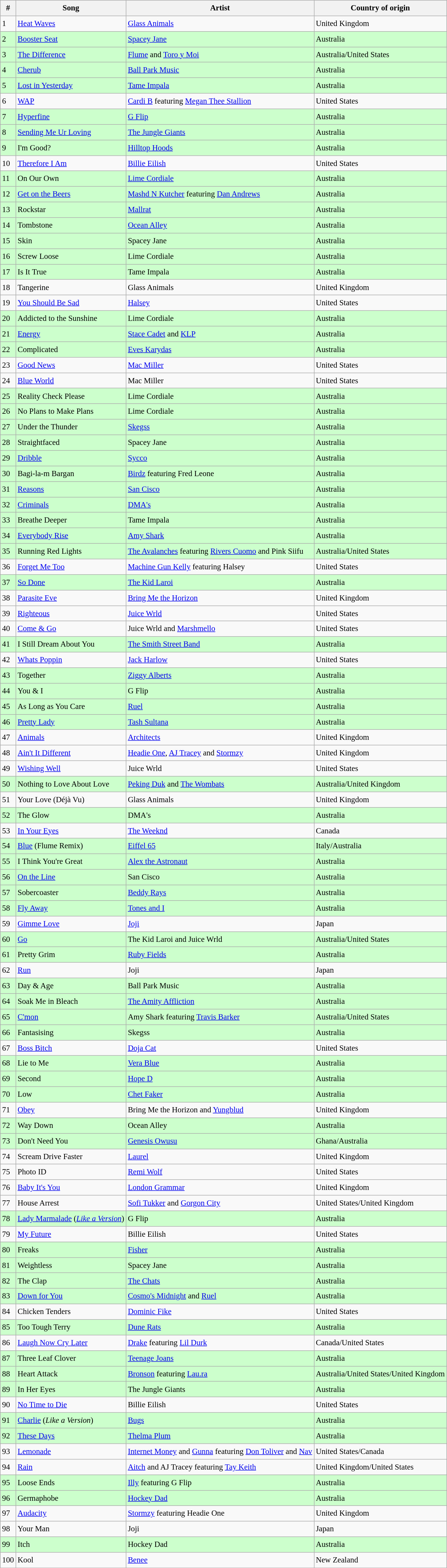<table class="wikitable sortable" style="font-size:0.95em;line-height:1.5em;">
<tr>
<th>#</th>
<th>Song</th>
<th>Artist</th>
<th>Country of origin</th>
</tr>
<tr>
<td>1</td>
<td><a href='#'>Heat Waves</a></td>
<td><a href='#'>Glass Animals</a></td>
<td>United Kingdom</td>
</tr>
<tr style="background-color: #ccffcc">
<td>2</td>
<td><a href='#'>Booster Seat</a></td>
<td><a href='#'>Spacey Jane</a></td>
<td>Australia</td>
</tr>
<tr style="background-color: #ccffcc">
<td>3</td>
<td><a href='#'>The Difference</a></td>
<td><a href='#'>Flume</a> and <a href='#'>Toro y Moi</a></td>
<td>Australia/United States</td>
</tr>
<tr style="background-color: #ccffcc">
<td>4</td>
<td><a href='#'>Cherub</a></td>
<td><a href='#'>Ball Park Music</a></td>
<td>Australia</td>
</tr>
<tr style="background-color: #ccffcc">
<td>5</td>
<td><a href='#'>Lost in Yesterday</a></td>
<td><a href='#'>Tame Impala</a></td>
<td>Australia</td>
</tr>
<tr>
<td>6</td>
<td><a href='#'>WAP</a></td>
<td><a href='#'>Cardi B</a> featuring <a href='#'>Megan Thee Stallion</a></td>
<td>United States</td>
</tr>
<tr style="background-color: #ccffcc">
<td>7</td>
<td><a href='#'>Hyperfine</a></td>
<td><a href='#'>G Flip</a></td>
<td>Australia</td>
</tr>
<tr style="background-color: #ccffcc">
<td>8</td>
<td><a href='#'>Sending Me Ur Loving</a></td>
<td><a href='#'>The Jungle Giants</a></td>
<td>Australia</td>
</tr>
<tr style="background-color: #ccffcc">
<td>9</td>
<td>I'm Good?</td>
<td><a href='#'>Hilltop Hoods</a></td>
<td>Australia</td>
</tr>
<tr>
<td>10</td>
<td><a href='#'>Therefore I Am</a></td>
<td><a href='#'>Billie Eilish</a></td>
<td>United States</td>
</tr>
<tr style="background-color: #ccffcc">
<td>11</td>
<td>On Our Own</td>
<td><a href='#'>Lime Cordiale</a></td>
<td>Australia</td>
</tr>
<tr style="background-color: #ccffcc">
<td>12</td>
<td><a href='#'>Get on the Beers</a></td>
<td><a href='#'>Mashd N Kutcher</a> featuring <a href='#'>Dan Andrews</a></td>
<td>Australia</td>
</tr>
<tr style="background-color: #ccffcc">
<td>13</td>
<td>Rockstar</td>
<td><a href='#'>Mallrat</a></td>
<td>Australia</td>
</tr>
<tr style="background-color: #ccffcc">
<td>14</td>
<td>Tombstone</td>
<td><a href='#'>Ocean Alley</a></td>
<td>Australia</td>
</tr>
<tr style="background-color: #ccffcc">
<td>15</td>
<td>Skin</td>
<td>Spacey Jane</td>
<td>Australia</td>
</tr>
<tr style="background-color: #ccffcc">
<td>16</td>
<td>Screw Loose</td>
<td>Lime Cordiale</td>
<td>Australia</td>
</tr>
<tr style="background-color: #ccffcc">
<td>17</td>
<td>Is It True</td>
<td>Tame Impala</td>
<td>Australia</td>
</tr>
<tr>
<td>18</td>
<td>Tangerine</td>
<td>Glass Animals</td>
<td>United Kingdom</td>
</tr>
<tr>
<td>19</td>
<td><a href='#'>You Should Be Sad</a></td>
<td><a href='#'>Halsey</a></td>
<td>United States</td>
</tr>
<tr style="background-color: #ccffcc">
<td>20</td>
<td>Addicted to the Sunshine</td>
<td>Lime Cordiale</td>
<td>Australia</td>
</tr>
<tr style="background-color: #ccffcc">
<td>21</td>
<td><a href='#'>Energy</a></td>
<td><a href='#'>Stace Cadet</a> and <a href='#'>KLP</a></td>
<td>Australia</td>
</tr>
<tr style="background-color: #ccffcc">
<td>22</td>
<td>Complicated</td>
<td><a href='#'>Eves Karydas</a></td>
<td>Australia</td>
</tr>
<tr>
<td>23</td>
<td><a href='#'>Good News</a></td>
<td><a href='#'>Mac Miller</a></td>
<td>United States</td>
</tr>
<tr>
<td>24</td>
<td><a href='#'>Blue World</a></td>
<td>Mac Miller</td>
<td>United States</td>
</tr>
<tr style="background-color: #ccffcc">
<td>25</td>
<td>Reality Check Please</td>
<td>Lime Cordiale</td>
<td>Australia</td>
</tr>
<tr style="background-color: #ccffcc">
<td>26</td>
<td>No Plans to Make Plans</td>
<td>Lime Cordiale</td>
<td>Australia</td>
</tr>
<tr style="background-color: #ccffcc">
<td>27</td>
<td>Under the Thunder</td>
<td><a href='#'>Skegss</a></td>
<td>Australia</td>
</tr>
<tr style="background-color: #ccffcc">
<td>28</td>
<td>Straightfaced</td>
<td>Spacey Jane</td>
<td>Australia</td>
</tr>
<tr style="background-color: #ccffcc">
<td>29</td>
<td><a href='#'>Dribble</a></td>
<td><a href='#'>Sycco</a></td>
<td>Australia</td>
</tr>
<tr style="background-color: #ccffcc">
<td>30</td>
<td>Bagi-la-m Bargan</td>
<td><a href='#'>Birdz</a> featuring Fred Leone</td>
<td>Australia</td>
</tr>
<tr style="background-color: #ccffcc">
<td>31</td>
<td><a href='#'>Reasons</a></td>
<td><a href='#'>San Cisco</a></td>
<td>Australia</td>
</tr>
<tr style="background-color: #ccffcc">
<td>32</td>
<td><a href='#'>Criminals</a></td>
<td><a href='#'>DMA's</a></td>
<td>Australia</td>
</tr>
<tr style="background-color: #ccffcc">
<td>33</td>
<td>Breathe Deeper</td>
<td>Tame Impala</td>
<td>Australia</td>
</tr>
<tr style="background-color: #ccffcc">
<td>34</td>
<td><a href='#'>Everybody Rise</a></td>
<td><a href='#'>Amy Shark</a></td>
<td>Australia</td>
</tr>
<tr style="background-color: #ccffcc">
<td>35</td>
<td>Running Red Lights</td>
<td><a href='#'>The Avalanches</a> featuring <a href='#'>Rivers Cuomo</a> and Pink Siifu</td>
<td>Australia/United States</td>
</tr>
<tr>
<td>36</td>
<td><a href='#'>Forget Me Too</a></td>
<td><a href='#'>Machine Gun Kelly</a> featuring Halsey</td>
<td>United States</td>
</tr>
<tr style="background-color: #ccffcc">
<td>37</td>
<td><a href='#'>So Done</a></td>
<td><a href='#'>The Kid Laroi</a></td>
<td>Australia</td>
</tr>
<tr>
<td>38</td>
<td><a href='#'>Parasite Eve</a></td>
<td><a href='#'>Bring Me the Horizon</a></td>
<td>United Kingdom</td>
</tr>
<tr>
<td>39</td>
<td><a href='#'>Righteous</a></td>
<td><a href='#'>Juice Wrld</a></td>
<td>United States</td>
</tr>
<tr>
<td>40</td>
<td><a href='#'>Come & Go</a></td>
<td>Juice Wrld and <a href='#'>Marshmello</a></td>
<td>United States</td>
</tr>
<tr style="background-color: #ccffcc">
<td>41</td>
<td>I Still Dream About You</td>
<td><a href='#'>The Smith Street Band</a></td>
<td>Australia</td>
</tr>
<tr>
<td>42</td>
<td><a href='#'>Whats Poppin</a></td>
<td><a href='#'>Jack Harlow</a></td>
<td>United States</td>
</tr>
<tr style="background-color: #ccffcc">
<td>43</td>
<td>Together</td>
<td><a href='#'>Ziggy Alberts</a></td>
<td>Australia</td>
</tr>
<tr style="background-color: #ccffcc">
<td>44</td>
<td>You & I</td>
<td>G Flip</td>
<td>Australia</td>
</tr>
<tr style="background-color: #ccffcc">
<td>45</td>
<td>As Long as You Care</td>
<td><a href='#'>Ruel</a></td>
<td>Australia</td>
</tr>
<tr style="background-color: #ccffcc">
<td>46</td>
<td><a href='#'>Pretty Lady</a></td>
<td><a href='#'>Tash Sultana</a></td>
<td>Australia</td>
</tr>
<tr>
<td>47</td>
<td><a href='#'>Animals</a></td>
<td><a href='#'>Architects</a></td>
<td>United Kingdom</td>
</tr>
<tr>
<td>48</td>
<td><a href='#'>Ain't It Different</a></td>
<td><a href='#'>Headie One</a>, <a href='#'>AJ Tracey</a> and <a href='#'>Stormzy</a></td>
<td>United Kingdom</td>
</tr>
<tr>
<td>49</td>
<td><a href='#'>Wishing Well</a></td>
<td>Juice Wrld</td>
<td>United States</td>
</tr>
<tr style="background-color: #ccffcc">
<td>50</td>
<td>Nothing to Love About Love</td>
<td><a href='#'>Peking Duk</a> and <a href='#'>The Wombats</a></td>
<td>Australia/United Kingdom</td>
</tr>
<tr>
<td>51</td>
<td>Your Love (Déjà Vu)</td>
<td>Glass Animals</td>
<td>United Kingdom</td>
</tr>
<tr style="background-color: #ccffcc">
<td>52</td>
<td>The Glow</td>
<td>DMA's</td>
<td>Australia</td>
</tr>
<tr>
<td>53</td>
<td><a href='#'>In Your Eyes</a></td>
<td><a href='#'>The Weeknd</a></td>
<td>Canada</td>
</tr>
<tr style="background-color: #ccffcc">
<td>54</td>
<td><a href='#'>Blue</a> (Flume Remix)</td>
<td><a href='#'>Eiffel 65</a></td>
<td>Italy/Australia</td>
</tr>
<tr style="background-color: #ccffcc">
<td>55</td>
<td>I Think You're Great</td>
<td><a href='#'>Alex the Astronaut</a></td>
<td>Australia</td>
</tr>
<tr style="background-color: #ccffcc">
<td>56</td>
<td><a href='#'>On the Line</a></td>
<td>San Cisco</td>
<td>Australia</td>
</tr>
<tr style="background-color: #ccffcc">
<td>57</td>
<td>Sobercoaster</td>
<td><a href='#'>Beddy Rays</a></td>
<td>Australia</td>
</tr>
<tr style="background-color: #ccffcc">
<td>58</td>
<td><a href='#'>Fly Away</a></td>
<td><a href='#'>Tones and I</a></td>
<td>Australia</td>
</tr>
<tr>
<td>59</td>
<td><a href='#'>Gimme Love</a></td>
<td><a href='#'>Joji</a></td>
<td>Japan</td>
</tr>
<tr style="background-color: #ccffcc">
<td>60</td>
<td><a href='#'>Go</a></td>
<td>The Kid Laroi and Juice Wrld</td>
<td>Australia/United States</td>
</tr>
<tr style="background-color: #ccffcc">
<td>61</td>
<td>Pretty Grim</td>
<td><a href='#'>Ruby Fields</a></td>
<td>Australia</td>
</tr>
<tr>
<td>62</td>
<td><a href='#'>Run</a></td>
<td>Joji</td>
<td>Japan</td>
</tr>
<tr style="background-color: #ccffcc">
<td>63</td>
<td>Day & Age</td>
<td>Ball Park Music</td>
<td>Australia</td>
</tr>
<tr style="background-color: #ccffcc">
<td>64</td>
<td>Soak Me in Bleach</td>
<td><a href='#'>The Amity Affliction</a></td>
<td>Australia</td>
</tr>
<tr style="background-color: #ccffcc">
<td>65</td>
<td><a href='#'>C'mon</a></td>
<td>Amy Shark featuring <a href='#'>Travis Barker</a></td>
<td>Australia/United States</td>
</tr>
<tr style="background-color: #ccffcc">
<td>66</td>
<td>Fantasising</td>
<td>Skegss</td>
<td>Australia</td>
</tr>
<tr>
<td>67</td>
<td><a href='#'>Boss Bitch</a></td>
<td><a href='#'>Doja Cat</a></td>
<td>United States</td>
</tr>
<tr style="background-color: #ccffcc">
<td>68</td>
<td>Lie to Me</td>
<td><a href='#'>Vera Blue</a></td>
<td>Australia</td>
</tr>
<tr style="background-color: #ccffcc">
<td>69</td>
<td>Second</td>
<td><a href='#'>Hope D</a></td>
<td>Australia</td>
</tr>
<tr style="background-color: #ccffcc">
<td>70</td>
<td>Low</td>
<td><a href='#'>Chet Faker</a></td>
<td>Australia</td>
</tr>
<tr>
<td>71</td>
<td><a href='#'>Obey</a></td>
<td>Bring Me the Horizon and <a href='#'>Yungblud</a></td>
<td>United Kingdom</td>
</tr>
<tr style="background-color: #ccffcc">
<td>72</td>
<td>Way Down</td>
<td>Ocean Alley</td>
<td>Australia</td>
</tr>
<tr style="background-color: #ccffcc">
<td>73</td>
<td>Don't Need You</td>
<td><a href='#'>Genesis Owusu</a></td>
<td>Ghana/Australia</td>
</tr>
<tr>
<td>74</td>
<td>Scream Drive Faster</td>
<td><a href='#'>Laurel</a></td>
<td>United Kingdom</td>
</tr>
<tr>
<td>75</td>
<td>Photo ID</td>
<td><a href='#'>Remi Wolf</a></td>
<td>United States</td>
</tr>
<tr>
<td>76</td>
<td><a href='#'>Baby It's You</a></td>
<td><a href='#'>London Grammar</a></td>
<td>United Kingdom</td>
</tr>
<tr>
<td>77</td>
<td>House Arrest</td>
<td><a href='#'>Sofi Tukker</a> and <a href='#'>Gorgon City</a></td>
<td>United States/United Kingdom</td>
</tr>
<tr style="background-color: #ccffcc">
<td>78</td>
<td><a href='#'>Lady Marmalade</a> (<em><a href='#'>Like a Version</a></em>)</td>
<td>G Flip</td>
<td>Australia</td>
</tr>
<tr>
<td>79</td>
<td><a href='#'>My Future</a></td>
<td>Billie Eilish</td>
<td>United States</td>
</tr>
<tr style="background-color: #ccffcc">
<td>80</td>
<td>Freaks</td>
<td><a href='#'>Fisher</a></td>
<td>Australia</td>
</tr>
<tr style="background-color: #ccffcc">
<td>81</td>
<td>Weightless</td>
<td>Spacey Jane</td>
<td>Australia</td>
</tr>
<tr style="background-color: #ccffcc">
<td>82</td>
<td>The Clap</td>
<td><a href='#'>The Chats</a></td>
<td>Australia</td>
</tr>
<tr style="background-color: #ccffcc">
<td>83</td>
<td><a href='#'>Down for You</a></td>
<td><a href='#'>Cosmo's Midnight</a> and <a href='#'>Ruel</a></td>
<td>Australia</td>
</tr>
<tr>
<td>84</td>
<td>Chicken Tenders</td>
<td><a href='#'>Dominic Fike</a></td>
<td>United States</td>
</tr>
<tr style="background-color: #ccffcc">
<td>85</td>
<td>Too Tough Terry</td>
<td><a href='#'>Dune Rats</a></td>
<td>Australia</td>
</tr>
<tr>
<td>86</td>
<td><a href='#'>Laugh Now Cry Later</a></td>
<td><a href='#'>Drake</a> featuring <a href='#'>Lil Durk</a></td>
<td>Canada/United States</td>
</tr>
<tr style="background-color: #ccffcc">
<td>87</td>
<td>Three Leaf Clover</td>
<td><a href='#'>Teenage Joans</a></td>
<td>Australia</td>
</tr>
<tr style="background-color: #ccffcc">
<td>88</td>
<td>Heart Attack</td>
<td><a href='#'>Bronson</a> featuring <a href='#'>Lau.ra</a></td>
<td>Australia/United States/United Kingdom</td>
</tr>
<tr style="background-color: #ccffcc">
<td>89</td>
<td>In Her Eyes</td>
<td>The Jungle Giants</td>
<td>Australia</td>
</tr>
<tr>
<td>90</td>
<td><a href='#'>No Time to Die</a></td>
<td>Billie Eilish</td>
<td>United States</td>
</tr>
<tr style="background-color: #ccffcc">
<td>91</td>
<td><a href='#'>Charlie</a> (<em>Like a Version</em>)</td>
<td><a href='#'>Bugs</a></td>
<td>Australia</td>
</tr>
<tr style="background-color: #ccffcc">
<td>92</td>
<td><a href='#'>These Days</a></td>
<td><a href='#'>Thelma Plum</a></td>
<td>Australia</td>
</tr>
<tr>
<td>93</td>
<td><a href='#'>Lemonade</a></td>
<td><a href='#'>Internet Money</a> and <a href='#'>Gunna</a> featuring <a href='#'>Don Toliver</a> and <a href='#'>Nav</a></td>
<td>United States/Canada</td>
</tr>
<tr>
<td>94</td>
<td><a href='#'>Rain</a></td>
<td><a href='#'>Aitch</a> and AJ Tracey featuring <a href='#'>Tay Keith</a></td>
<td>United Kingdom/United States</td>
</tr>
<tr style="background-color: #ccffcc">
<td>95</td>
<td>Loose Ends</td>
<td><a href='#'>Illy</a> featuring G Flip</td>
<td>Australia</td>
</tr>
<tr style="background-color: #ccffcc">
<td>96</td>
<td>Germaphobe</td>
<td><a href='#'>Hockey Dad</a></td>
<td>Australia</td>
</tr>
<tr>
<td>97</td>
<td><a href='#'>Audacity</a></td>
<td><a href='#'>Stormzy</a> featuring Headie One</td>
<td>United Kingdom</td>
</tr>
<tr>
<td>98</td>
<td>Your Man</td>
<td>Joji</td>
<td>Japan</td>
</tr>
<tr style="background-color: #ccffcc">
<td>99</td>
<td>Itch</td>
<td>Hockey Dad</td>
<td>Australia</td>
</tr>
<tr>
<td>100</td>
<td>Kool</td>
<td><a href='#'>Benee</a></td>
<td>New Zealand</td>
</tr>
</table>
